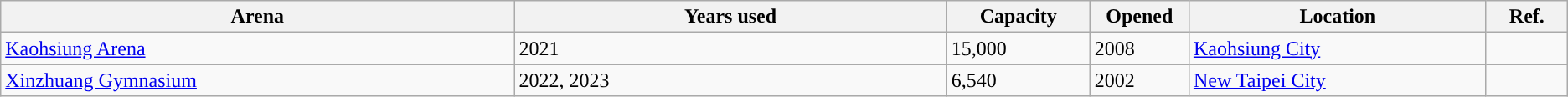<table class="wikitable plainrowheaders” style="font-size: 85%; text-align: center; width: 100%;">
<tr>
<th style="width:19%">Arena</th>
<th style="width:16%">Years used</th>
<th style="width:5%">Capacity</th>
<th style="width:2%">Opened</th>
<th style="width:11%">Location</th>
<th style="width:3%">Ref.</th>
</tr>
<tr>
<td><a href='#'>Kaohsiung Arena</a></td>
<td>2021</td>
<td>15,000</td>
<td>2008</td>
<td><a href='#'>Kaohsiung City</a></td>
<td align="center"></td>
</tr>
<tr>
<td><a href='#'>Xinzhuang Gymnasium</a></td>
<td>2022, 2023</td>
<td>6,540</td>
<td>2002</td>
<td><a href='#'>New Taipei City</a></td>
<td align="center"></td>
</tr>
</table>
